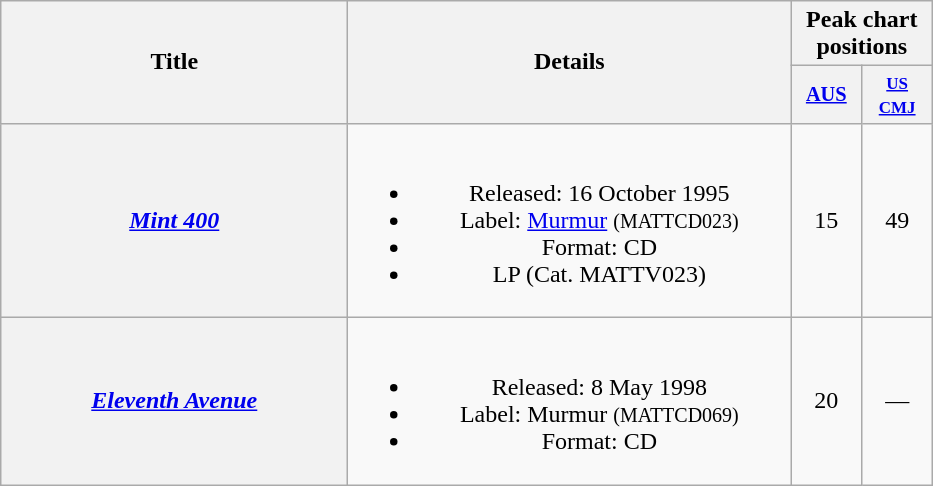<table class="wikitable plainrowheaders" style="text-align:center;" border="1">
<tr>
<th scope="col" rowspan="2" style="width:14em;">Title</th>
<th scope="col" rowspan="2" style="width:18em;">Details</th>
<th colspan="2" scope="col">Peak chart positions</th>
</tr>
<tr>
<th scope="col" style="width:3em;font-size:85%;"><a href='#'>AUS</a><br></th>
<th scope="col" style="width:3em;font-size:85%;"><a href='#'><small>US CMJ</small></a><br></th>
</tr>
<tr>
<th scope="row"><em><a href='#'>Mint 400</a></em></th>
<td><br><ul><li>Released: 16 October 1995</li><li>Label: <a href='#'>Murmur</a> <small>(MATTCD023)</small></li><li>Format: CD</li><li>LP (Cat. MATTV023)</li></ul></td>
<td align="center">15</td>
<td>49</td>
</tr>
<tr>
<th scope="row"><em><a href='#'>Eleventh Avenue</a></em></th>
<td><br><ul><li>Released: 8 May 1998</li><li>Label: Murmur <small>(MATTCD069)</small></li><li>Format: CD</li></ul></td>
<td align="center">20</td>
<td>—</td>
</tr>
</table>
